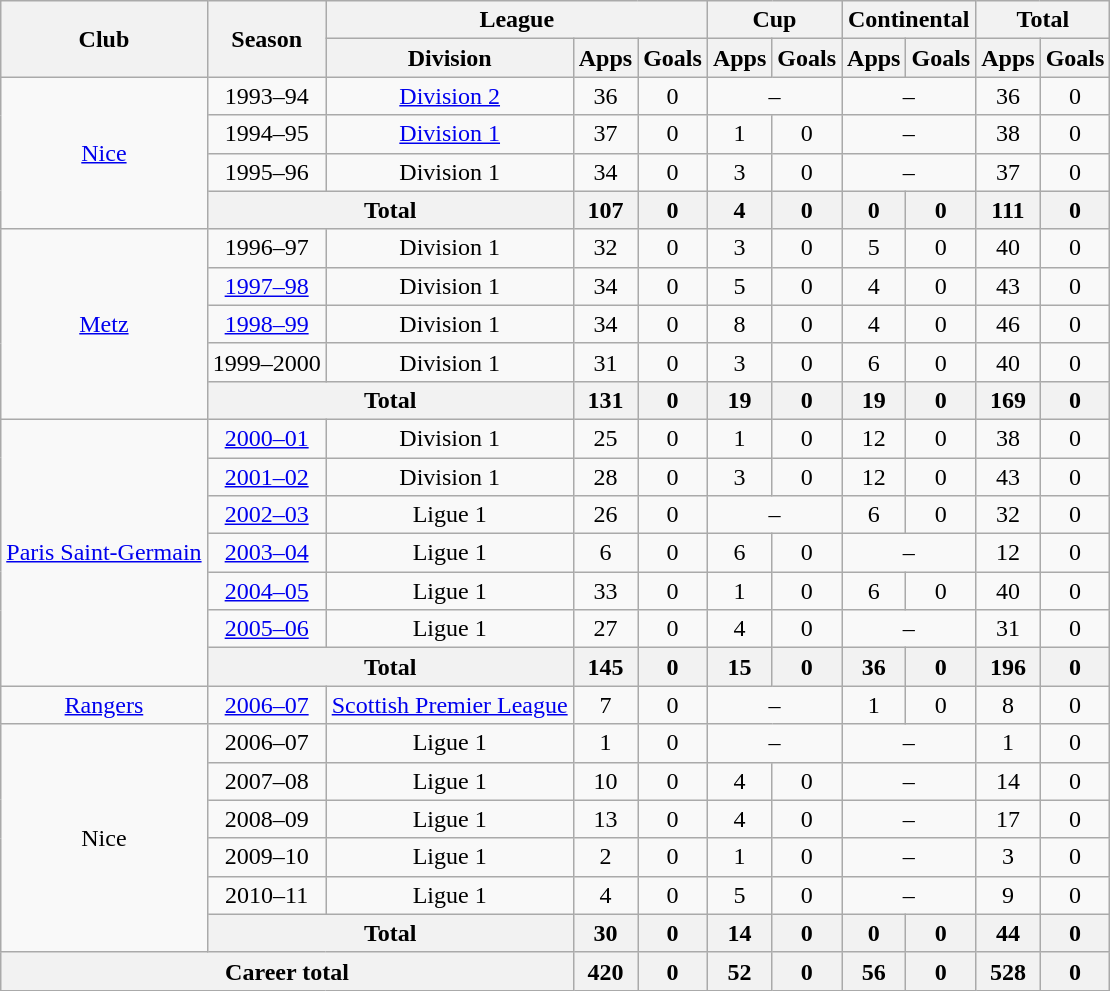<table class="wikitable" style="text-align: center;">
<tr>
<th rowspan="2">Club</th>
<th rowspan="2">Season</th>
<th colspan="3">League</th>
<th colspan="2">Cup</th>
<th colspan="2">Continental</th>
<th colspan="2">Total</th>
</tr>
<tr>
<th>Division</th>
<th>Apps</th>
<th>Goals</th>
<th>Apps</th>
<th>Goals</th>
<th>Apps</th>
<th>Goals</th>
<th>Apps</th>
<th>Goals</th>
</tr>
<tr>
<td rowspan="4"><a href='#'>Nice</a></td>
<td>1993–94</td>
<td><a href='#'>Division 2</a></td>
<td>36</td>
<td>0</td>
<td colspan="2">–</td>
<td colspan="2">–</td>
<td>36</td>
<td>0</td>
</tr>
<tr>
<td>1994–95</td>
<td><a href='#'>Division 1</a></td>
<td>37</td>
<td>0</td>
<td>1</td>
<td>0</td>
<td colspan="2">–</td>
<td>38</td>
<td>0</td>
</tr>
<tr>
<td>1995–96</td>
<td>Division 1</td>
<td>34</td>
<td>0</td>
<td>3</td>
<td>0</td>
<td colspan="2">–</td>
<td>37</td>
<td>0</td>
</tr>
<tr>
<th colspan="2">Total</th>
<th>107</th>
<th>0</th>
<th>4</th>
<th>0</th>
<th>0</th>
<th>0</th>
<th>111</th>
<th>0</th>
</tr>
<tr>
<td rowspan="5"><a href='#'>Metz</a></td>
<td>1996–97</td>
<td>Division 1</td>
<td>32</td>
<td>0</td>
<td>3</td>
<td>0</td>
<td>5</td>
<td>0</td>
<td>40</td>
<td>0</td>
</tr>
<tr>
<td><a href='#'>1997–98</a></td>
<td>Division 1</td>
<td>34</td>
<td>0</td>
<td>5</td>
<td>0</td>
<td>4</td>
<td>0</td>
<td>43</td>
<td>0</td>
</tr>
<tr>
<td><a href='#'>1998–99</a></td>
<td>Division 1</td>
<td>34</td>
<td>0</td>
<td>8</td>
<td>0</td>
<td>4</td>
<td>0</td>
<td>46</td>
<td>0</td>
</tr>
<tr>
<td>1999–2000</td>
<td>Division 1</td>
<td>31</td>
<td>0</td>
<td>3</td>
<td>0</td>
<td>6</td>
<td>0</td>
<td>40</td>
<td>0</td>
</tr>
<tr>
<th colspan="2">Total</th>
<th>131</th>
<th>0</th>
<th>19</th>
<th>0</th>
<th>19</th>
<th>0</th>
<th>169</th>
<th>0</th>
</tr>
<tr>
<td rowspan="7"><a href='#'>Paris Saint-Germain</a></td>
<td><a href='#'>2000–01</a></td>
<td>Division 1</td>
<td>25</td>
<td>0</td>
<td>1</td>
<td>0</td>
<td>12</td>
<td>0</td>
<td>38</td>
<td>0</td>
</tr>
<tr>
<td><a href='#'>2001–02</a></td>
<td>Division 1</td>
<td>28</td>
<td>0</td>
<td>3</td>
<td>0</td>
<td>12</td>
<td>0</td>
<td>43</td>
<td>0</td>
</tr>
<tr>
<td><a href='#'>2002–03</a></td>
<td>Ligue 1</td>
<td>26</td>
<td>0</td>
<td colspan="2">–</td>
<td>6</td>
<td>0</td>
<td>32</td>
<td>0</td>
</tr>
<tr>
<td><a href='#'>2003–04</a></td>
<td>Ligue 1</td>
<td>6</td>
<td>0</td>
<td>6</td>
<td>0</td>
<td colspan="2">–</td>
<td>12</td>
<td>0</td>
</tr>
<tr>
<td><a href='#'>2004–05</a></td>
<td>Ligue 1</td>
<td>33</td>
<td>0</td>
<td>1</td>
<td>0</td>
<td>6</td>
<td>0</td>
<td>40</td>
<td>0</td>
</tr>
<tr>
<td><a href='#'>2005–06</a></td>
<td>Ligue 1</td>
<td>27</td>
<td>0</td>
<td>4</td>
<td>0</td>
<td colspan="2">–</td>
<td>31</td>
<td>0</td>
</tr>
<tr>
<th colspan="2">Total</th>
<th>145</th>
<th>0</th>
<th>15</th>
<th>0</th>
<th>36</th>
<th>0</th>
<th>196</th>
<th>0</th>
</tr>
<tr>
<td><a href='#'>Rangers</a></td>
<td><a href='#'>2006–07</a></td>
<td><a href='#'>Scottish Premier League</a></td>
<td>7</td>
<td>0</td>
<td colspan="2">–</td>
<td>1</td>
<td>0</td>
<td>8</td>
<td>0</td>
</tr>
<tr>
<td rowspan="6">Nice</td>
<td>2006–07</td>
<td>Ligue 1</td>
<td>1</td>
<td>0</td>
<td colspan="2">–</td>
<td colspan="2">–</td>
<td>1</td>
<td>0</td>
</tr>
<tr>
<td>2007–08</td>
<td>Ligue 1</td>
<td>10</td>
<td>0</td>
<td>4</td>
<td>0</td>
<td colspan="2">–</td>
<td>14</td>
<td>0</td>
</tr>
<tr>
<td>2008–09</td>
<td>Ligue 1</td>
<td>13</td>
<td>0</td>
<td>4</td>
<td>0</td>
<td colspan="2">–</td>
<td>17</td>
<td>0</td>
</tr>
<tr>
<td>2009–10</td>
<td>Ligue 1</td>
<td>2</td>
<td>0</td>
<td>1</td>
<td>0</td>
<td colspan="2">–</td>
<td>3</td>
<td>0</td>
</tr>
<tr>
<td>2010–11</td>
<td>Ligue 1</td>
<td>4</td>
<td>0</td>
<td>5</td>
<td>0</td>
<td colspan="2">–</td>
<td>9</td>
<td>0</td>
</tr>
<tr>
<th colspan="2">Total</th>
<th>30</th>
<th>0</th>
<th>14</th>
<th>0</th>
<th>0</th>
<th>0</th>
<th>44</th>
<th>0</th>
</tr>
<tr>
<th colspan="3">Career total</th>
<th>420</th>
<th>0</th>
<th>52</th>
<th>0</th>
<th>56</th>
<th>0</th>
<th>528</th>
<th>0</th>
</tr>
</table>
